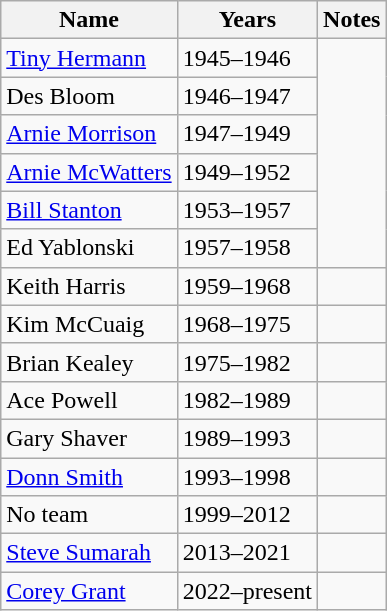<table class="wikitable">
<tr>
<th>Name</th>
<th>Years</th>
<th>Notes</th>
</tr>
<tr>
<td><a href='#'>Tiny Hermann</a></td>
<td>1945–1946</td>
</tr>
<tr>
<td>Des Bloom</td>
<td>1946–1947</td>
</tr>
<tr>
<td><a href='#'>Arnie Morrison</a></td>
<td>1947–1949</td>
</tr>
<tr>
<td><a href='#'>Arnie McWatters</a></td>
<td>1949–1952</td>
</tr>
<tr>
<td><a href='#'>Bill Stanton</a></td>
<td>1953–1957</td>
</tr>
<tr>
<td>Ed Yablonski</td>
<td>1957–1958</td>
</tr>
<tr>
<td>Keith Harris</td>
<td>1959–1968</td>
<td></td>
</tr>
<tr>
<td>Kim McCuaig</td>
<td>1968–1975</td>
<td></td>
</tr>
<tr>
<td>Brian Kealey</td>
<td>1975–1982</td>
<td></td>
</tr>
<tr>
<td>Ace Powell</td>
<td>1982–1989</td>
<td></td>
</tr>
<tr>
<td>Gary Shaver</td>
<td>1989–1993</td>
<td></td>
</tr>
<tr>
<td><a href='#'>Donn Smith</a></td>
<td>1993–1998</td>
<td></td>
</tr>
<tr>
<td>No team</td>
<td>1999–2012</td>
<td></td>
</tr>
<tr>
<td><a href='#'>Steve Sumarah</a></td>
<td>2013–2021</td>
<td></td>
</tr>
<tr>
<td><a href='#'>Corey Grant</a></td>
<td>2022–present</td>
<td></td>
</tr>
</table>
